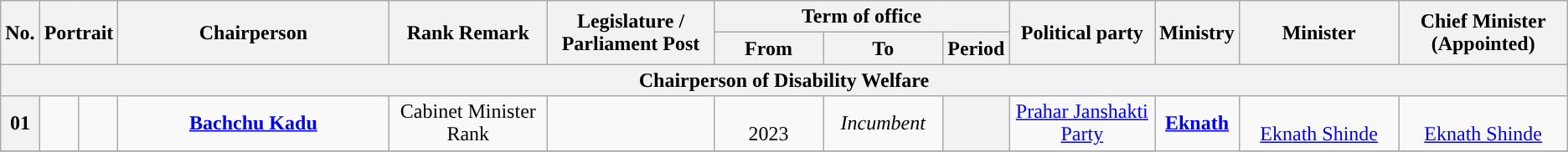<table class="wikitable" style="text-align:center">
<tr>
<th rowspan="2">No.</th>
<th rowspan="2" colspan="2">Portrait</th>
<th rowspan="2" style="width:16em">Chairperson</th>
<th rowspan="2" style="width:9em">Rank Remark</th>
<th rowspan="2" style="width:9em">Legislature / Parliament Post</th>
<th colspan="3">Term of office</th>
<th rowspan="2" style="width:8em">Political party</th>
<th rowspan="2">Ministry</th>
<th rowspan="2" style="width:9em">Minister</th>
<th rowspan="2" style="width:9em">Chief Minister <br>(Appointed)</th>
</tr>
<tr>
<th style="width:6em">From</th>
<th style="width:6em">To</th>
<th>Period</th>
</tr>
<tr>
<th colspan="13">Chairperson of Disability Welfare</th>
</tr>
<tr>
<th>01</th>
<td style="color:inherit;background:"></td>
<td></td>
<td><strong><a href='#'>Bachchu Kadu</a></strong></td>
<td>Cabinet Minister Rank</td>
<td></td>
<td><br>2023</td>
<td><em>Incumbent</em></td>
<th></th>
<td><a href='#'>Prahar Janshakti Party</a></td>
<td rowspan="2"><a href='#'><strong>Eknath</strong></a></td>
<td rowspan="1"> <br><a href='#'>Eknath Shinde</a></td>
<td rowspan="1"> <br><a href='#'>Eknath Shinde</a></td>
</tr>
<tr>
</tr>
</table>
